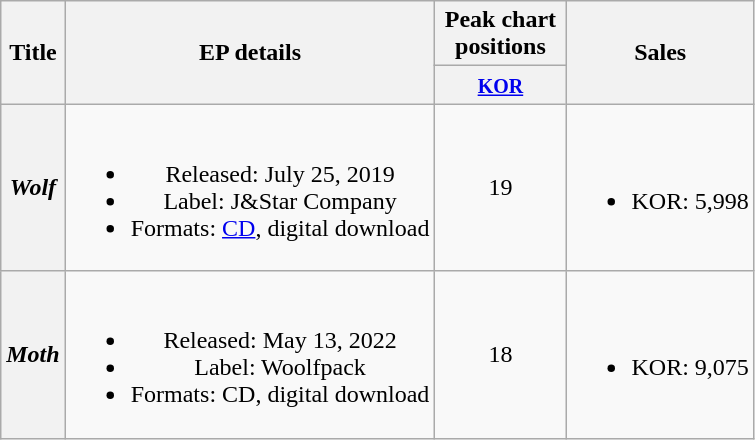<table class="wikitable plainrowheaders" style="text-align:center;">
<tr>
<th scope="col" rowspan="2">Title</th>
<th scope="col" rowspan="2">EP details</th>
<th scope="col" colspan="1" style="width:5em;">Peak chart positions</th>
<th scope="col" rowspan="2">Sales</th>
</tr>
<tr>
<th><small><a href='#'>KOR</a></small><br></th>
</tr>
<tr>
<th scope="row"><em>Wolf</em></th>
<td><br><ul><li>Released: July 25, 2019</li><li>Label: J&Star Company</li><li>Formats:  <a href='#'>CD</a>, digital download</li></ul></td>
<td>19</td>
<td><br><ul><li>KOR: 5,998</li></ul></td>
</tr>
<tr>
<th scope="row"><em>Moth</em></th>
<td><br><ul><li>Released: May 13, 2022</li><li>Label: Woolfpack</li><li>Formats: CD, digital download</li></ul></td>
<td>18</td>
<td><br><ul><li>KOR: 9,075</li></ul></td>
</tr>
</table>
